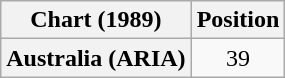<table class="wikitable plainrowheaders" style="text-align:center">
<tr>
<th>Chart (1989)</th>
<th>Position</th>
</tr>
<tr>
<th scope="row">Australia (ARIA)</th>
<td>39</td>
</tr>
</table>
